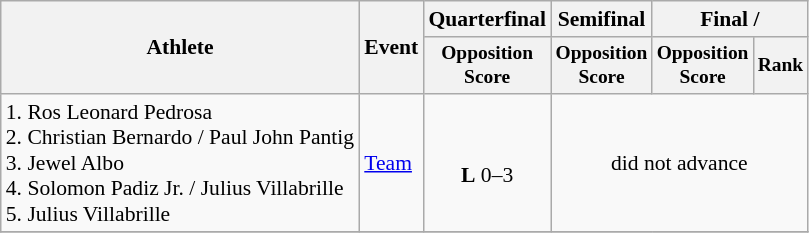<table class="wikitable" style="font-size:90%">
<tr>
<th rowspan="2">Athlete</th>
<th rowspan="2">Event</th>
<th>Quarterfinal</th>
<th>Semifinal</th>
<th colspan=2>Final / </th>
</tr>
<tr style="font-size:90%", align="center">
<th>Opposition<br>Score</th>
<th>Opposition<br>Score</th>
<th>Opposition<br>Score</th>
<th>Rank</th>
</tr>
<tr align="center">
<td align="left">1. Ros Leonard Pedrosa <br> 2. Christian Bernardo / Paul John Pantig <br> 3. Jewel Albo <br> 4. Solomon Padiz Jr. / Julius Villabrille <br> 5. Julius Villabrille</td>
<td align="left"><a href='#'>Team</a></td>
<td><br><strong>L</strong> 0–3</td>
<td colspan="3">did not advance</td>
</tr>
<tr>
</tr>
</table>
